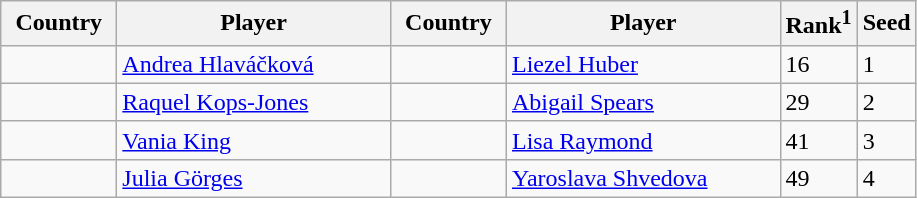<table class="sortable wikitable">
<tr>
<th width="70">Country</th>
<th width="175">Player</th>
<th width="70">Country</th>
<th width="175">Player</th>
<th>Rank<sup>1</sup></th>
<th>Seed</th>
</tr>
<tr>
<td></td>
<td><a href='#'>Andrea Hlaváčková</a></td>
<td></td>
<td><a href='#'>Liezel Huber</a></td>
<td>16</td>
<td>1</td>
</tr>
<tr>
<td></td>
<td><a href='#'>Raquel Kops-Jones</a></td>
<td></td>
<td><a href='#'>Abigail Spears</a></td>
<td>29</td>
<td>2</td>
</tr>
<tr>
<td></td>
<td><a href='#'>Vania King</a></td>
<td></td>
<td><a href='#'>Lisa Raymond</a></td>
<td>41</td>
<td>3</td>
</tr>
<tr>
<td></td>
<td><a href='#'>Julia Görges</a></td>
<td></td>
<td><a href='#'>Yaroslava Shvedova</a></td>
<td>49</td>
<td>4</td>
</tr>
</table>
